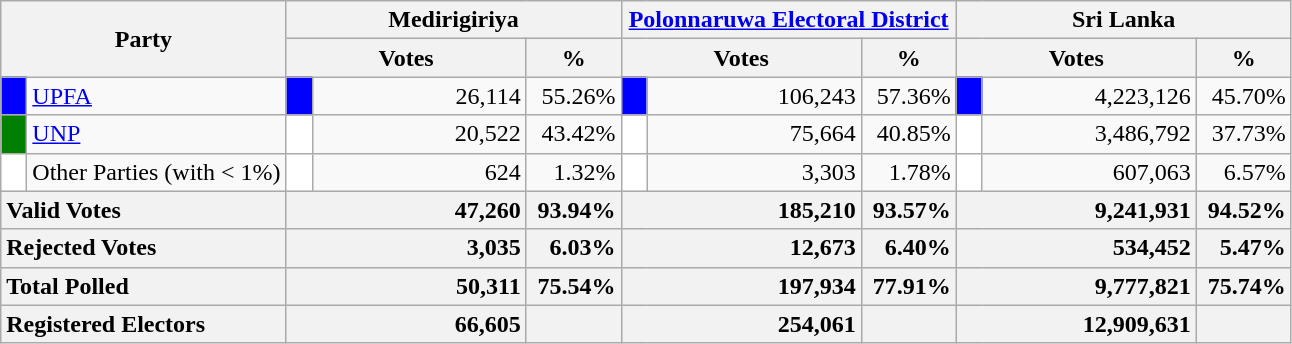<table class="wikitable">
<tr>
<th colspan="2" width="144px"rowspan="2">Party</th>
<th colspan="3" width="216px">Medirigiriya</th>
<th colspan="3" width="216px"><a href='#'>Polonnaruwa Electoral District</a></th>
<th colspan="3" width="216px">Sri Lanka</th>
</tr>
<tr>
<th colspan="2" width="144px">Votes</th>
<th>%</th>
<th colspan="2" width="144px">Votes</th>
<th>%</th>
<th colspan="2" width="144px">Votes</th>
<th>%</th>
</tr>
<tr>
<td style="background-color:blue;" width="10px"></td>
<td style="text-align:left;"><a href='#'>UPFA</a></td>
<td style="background-color:blue;" width="10px"></td>
<td style="text-align:right;">26,114</td>
<td style="text-align:right;">55.26%</td>
<td style="background-color:blue;" width="10px"></td>
<td style="text-align:right;">106,243</td>
<td style="text-align:right;">57.36%</td>
<td style="background-color:blue;" width="10px"></td>
<td style="text-align:right;">4,223,126</td>
<td style="text-align:right;">45.70%</td>
</tr>
<tr>
<td style="background-color:green;" width="10px"></td>
<td style="text-align:left;"><a href='#'>UNP</a></td>
<td style="background-color:white;" width="10px"></td>
<td style="text-align:right;">20,522</td>
<td style="text-align:right;">43.42%</td>
<td style="background-color:white;" width="10px"></td>
<td style="text-align:right;">75,664</td>
<td style="text-align:right;">40.85%</td>
<td style="background-color:white;" width="10px"></td>
<td style="text-align:right;">3,486,792</td>
<td style="text-align:right;">37.73%</td>
</tr>
<tr>
<td style="background-color:white;" width="10px"></td>
<td style="text-align:left;">Other Parties (with < 1%)</td>
<td style="background-color:white;" width="10px"></td>
<td style="text-align:right;">624</td>
<td style="text-align:right;">1.32%</td>
<td style="background-color:white;" width="10px"></td>
<td style="text-align:right;">3,303</td>
<td style="text-align:right;">1.78%</td>
<td style="background-color:white;" width="10px"></td>
<td style="text-align:right;">607,063</td>
<td style="text-align:right;">6.57%</td>
</tr>
<tr>
<th colspan="2" width="144px"style="text-align:left;">Valid Votes</th>
<th style="text-align:right;"colspan="2" width="144px">47,260</th>
<th style="text-align:right;">93.94%</th>
<th style="text-align:right;"colspan="2" width="144px">185,210</th>
<th style="text-align:right;">93.57%</th>
<th style="text-align:right;"colspan="2" width="144px">9,241,931</th>
<th style="text-align:right;">94.52%</th>
</tr>
<tr>
<th colspan="2" width="144px"style="text-align:left;">Rejected Votes</th>
<th style="text-align:right;"colspan="2" width="144px">3,035</th>
<th style="text-align:right;">6.03%</th>
<th style="text-align:right;"colspan="2" width="144px">12,673</th>
<th style="text-align:right;">6.40%</th>
<th style="text-align:right;"colspan="2" width="144px">534,452</th>
<th style="text-align:right;">5.47%</th>
</tr>
<tr>
<th colspan="2" width="144px"style="text-align:left;">Total Polled</th>
<th style="text-align:right;"colspan="2" width="144px">50,311</th>
<th style="text-align:right;">75.54%</th>
<th style="text-align:right;"colspan="2" width="144px">197,934</th>
<th style="text-align:right;">77.91%</th>
<th style="text-align:right;"colspan="2" width="144px">9,777,821</th>
<th style="text-align:right;">75.74%</th>
</tr>
<tr>
<th colspan="2" width="144px"style="text-align:left;">Registered Electors</th>
<th style="text-align:right;"colspan="2" width="144px">66,605</th>
<th></th>
<th style="text-align:right;"colspan="2" width="144px">254,061</th>
<th></th>
<th style="text-align:right;"colspan="2" width="144px">12,909,631</th>
<th></th>
</tr>
</table>
